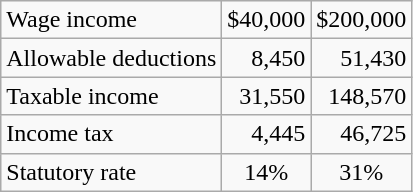<table class="wikitable">
<tr>
<td>Wage income</td>
<td align="right">$40,000</td>
<td align="right">$200,000</td>
</tr>
<tr>
<td>Allowable deductions</td>
<td align="right">8,450</td>
<td align="right">51,430</td>
</tr>
<tr>
<td>Taxable income</td>
<td align="right">31,550</td>
<td align="right">148,570</td>
</tr>
<tr>
<td>Income tax</td>
<td align="right">4,445</td>
<td align="right">46,725</td>
</tr>
<tr>
<td>Statutory rate</td>
<td align="center">14%</td>
<td align="center">31%</td>
</tr>
</table>
